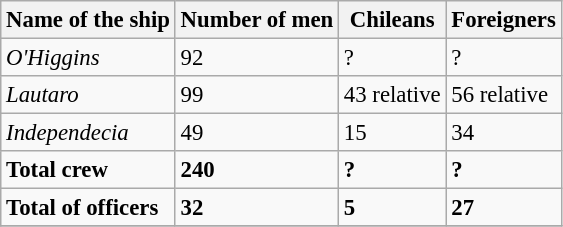<table class="wikitable" style="font-size: 95%;">
<tr>
<th>Name of the ship</th>
<th>Number of men</th>
<th>Chileans</th>
<th>Foreigners</th>
</tr>
<tr>
<td><em>O'Higgins</em></td>
<td>92</td>
<td>?</td>
<td>?</td>
</tr>
<tr>
<td><em>Lautaro</em></td>
<td>99</td>
<td>43 relative</td>
<td>56 relative</td>
</tr>
<tr>
<td><em>Independecia</em></td>
<td>49</td>
<td>15</td>
<td>34</td>
</tr>
<tr>
<td><strong>Total crew</strong></td>
<td><strong>240</strong></td>
<td><strong>?</strong></td>
<td><strong>?</strong></td>
</tr>
<tr>
<td><strong>Total of officers</strong></td>
<td><strong>32</strong></td>
<td><strong>5</strong></td>
<td><strong>27</strong></td>
</tr>
<tr>
</tr>
</table>
